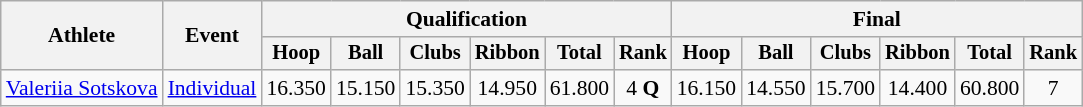<table class=wikitable style="font-size:90%">
<tr>
<th rowspan=2>Athlete</th>
<th rowspan=2>Event</th>
<th colspan=6>Qualification</th>
<th colspan=6>Final</th>
</tr>
<tr style="font-size:95%">
<th>Hoop</th>
<th>Ball</th>
<th>Clubs</th>
<th>Ribbon</th>
<th>Total</th>
<th>Rank</th>
<th>Hoop</th>
<th>Ball</th>
<th>Clubs</th>
<th>Ribbon</th>
<th>Total</th>
<th>Rank</th>
</tr>
<tr align=center>
<td align=left><a href='#'>Valeriia Sotskova</a></td>
<td align=left><a href='#'>Individual</a></td>
<td>16.350</td>
<td>15.150</td>
<td>15.350</td>
<td>14.950</td>
<td>61.800</td>
<td>4 <strong>Q</strong></td>
<td>16.150</td>
<td>14.550</td>
<td>15.700</td>
<td>14.400</td>
<td>60.800</td>
<td>7</td>
</tr>
</table>
